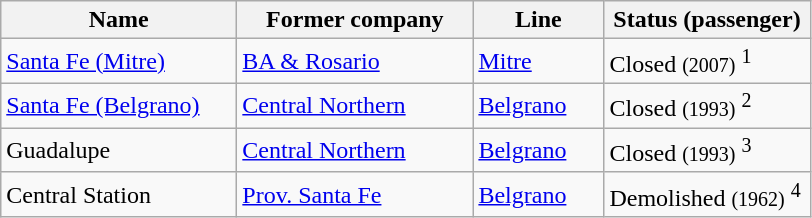<table class="wikitable sortable" style="text-align:left">
<tr>
<th width=150px>Name</th>
<th width=150px>Former company</th>
<th width=80px>Line</th>
<th width=130px>Status (passenger)</th>
</tr>
<tr>
<td><a href='#'>Santa Fe (Mitre)</a></td>
<td><a href='#'>BA & Rosario</a></td>
<td><a href='#'>Mitre</a></td>
<td>Closed <small>(2007)</small> <sup>1</sup></td>
</tr>
<tr>
<td><a href='#'>Santa Fe (Belgrano)</a></td>
<td><a href='#'>Central Northern</a></td>
<td><a href='#'>Belgrano</a></td>
<td>Closed <small>(1993)</small> <sup>2</sup></td>
</tr>
<tr>
<td>Guadalupe</td>
<td><a href='#'>Central Northern</a></td>
<td><a href='#'>Belgrano</a></td>
<td>Closed <small>(1993)</small> <sup>3</sup></td>
</tr>
<tr>
<td>Central Station</td>
<td><a href='#'>Prov. Santa Fe</a></td>
<td><a href='#'>Belgrano</a></td>
<td>Demolished <small>(1962)</small> <sup>4</sup></td>
</tr>
</table>
